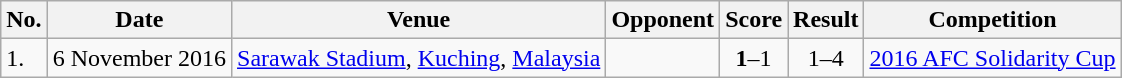<table class="wikitable">
<tr>
<th>No.</th>
<th>Date</th>
<th>Venue</th>
<th>Opponent</th>
<th>Score</th>
<th>Result</th>
<th>Competition</th>
</tr>
<tr>
<td>1.</td>
<td>6 November 2016</td>
<td><a href='#'>Sarawak Stadium</a>, <a href='#'>Kuching</a>, <a href='#'>Malaysia</a></td>
<td></td>
<td align=center><strong>1</strong>–1</td>
<td align=center>1–4</td>
<td><a href='#'>2016 AFC Solidarity Cup</a></td>
</tr>
</table>
